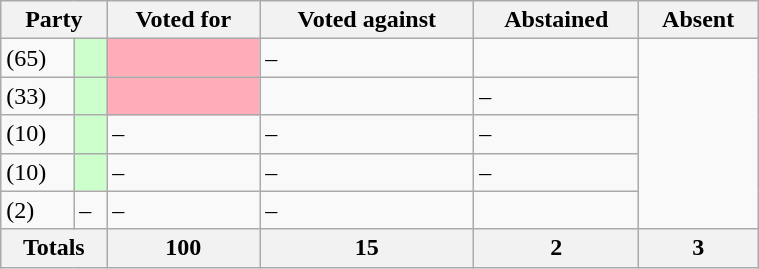<table class="wikitable" style="width:40%;">
<tr>
<th colspan="2">Party</th>
<th>Voted for</th>
<th>Voted against</th>
<th>Abstained</th>
<th>Absent</th>
</tr>
<tr>
<td> (65)</td>
<td style="background:#cfc;"></td>
<td style="background:#ffaeb9;"></td>
<td>–</td>
<td></td>
</tr>
<tr>
<td> (33)</td>
<td style="background:#cfc;"></td>
<td style="background:#ffaeb9;"></td>
<td></td>
<td>–</td>
</tr>
<tr>
<td> (10)</td>
<td style="background:#cfc;"></td>
<td>–</td>
<td>–</td>
<td>–</td>
</tr>
<tr>
<td> (10)</td>
<td style="background:#cfc;"></td>
<td>–</td>
<td>–</td>
<td>–</td>
</tr>
<tr>
<td> (2)</td>
<td>–</td>
<td>–</td>
<td>–</td>
<td></td>
</tr>
<tr>
<th colspan=2>Totals</th>
<th>100</th>
<th>15</th>
<th>2</th>
<th>3</th>
</tr>
</table>
